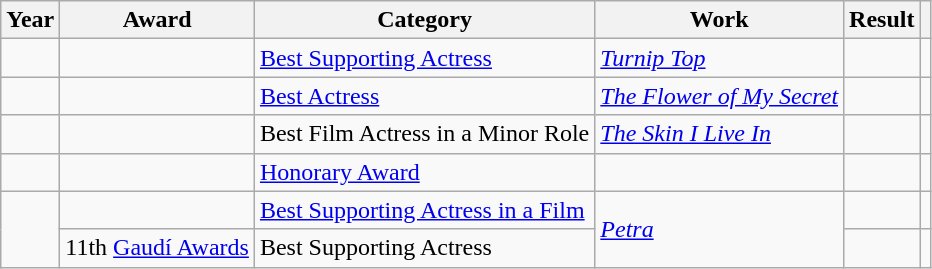<table class="wikitable sortable plainrowheaders">
<tr>
<th>Year</th>
<th>Award</th>
<th>Category</th>
<th>Work</th>
<th>Result</th>
<th scope="col" class="unsortable"></th>
</tr>
<tr>
<td></td>
<td></td>
<td><a href='#'>Best Supporting Actress</a></td>
<td><em><a href='#'>Turnip Top</a></em></td>
<td></td>
<td></td>
</tr>
<tr>
<td></td>
<td></td>
<td><a href='#'>Best Actress</a></td>
<td><em><a href='#'>The Flower of My Secret</a></em></td>
<td></td>
<td></td>
</tr>
<tr>
<td></td>
<td></td>
<td>Best Film Actress in a Minor Role</td>
<td><em><a href='#'>The Skin I Live In</a></em></td>
<td></td>
<td></td>
</tr>
<tr>
<td></td>
<td></td>
<td><a href='#'>Honorary Award</a></td>
<td></td>
<td></td>
<td></td>
</tr>
<tr>
<td rowspan = "2"></td>
<td></td>
<td><a href='#'>Best Supporting Actress in a Film</a></td>
<td rowspan = "2"><em><a href='#'>Petra</a></em></td>
<td></td>
<td></td>
</tr>
<tr>
<td>11th <a href='#'>Gaudí Awards</a></td>
<td>Best Supporting Actress</td>
<td></td>
<td></td>
</tr>
</table>
